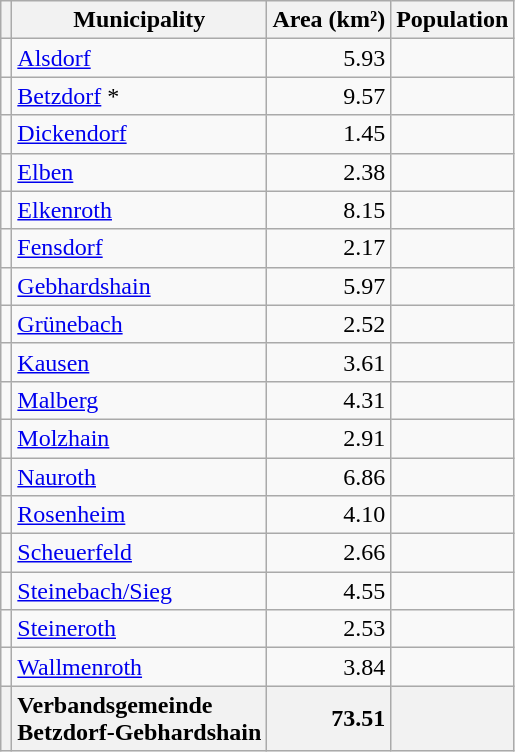<table class="wikitable sortable" style="text-align:right;">
<tr>
<th class="unsortable"></th>
<th>Municipality</th>
<th>Area (km²)</th>
<th>Population</th>
</tr>
<tr>
<td></td>
<td style="text-align:left;"><a href='#'>Alsdorf</a></td>
<td>5.93</td>
<td></td>
</tr>
<tr>
<td></td>
<td style="text-align:left;"><a href='#'>Betzdorf</a> *</td>
<td>9.57</td>
<td></td>
</tr>
<tr>
<td></td>
<td style="text-align:left;"><a href='#'>Dickendorf</a></td>
<td>1.45</td>
<td></td>
</tr>
<tr>
<td></td>
<td style="text-align:left;"><a href='#'>Elben</a></td>
<td>2.38</td>
<td></td>
</tr>
<tr>
<td></td>
<td style="text-align:left;"><a href='#'>Elkenroth</a></td>
<td>8.15</td>
<td></td>
</tr>
<tr>
<td></td>
<td style="text-align:left;"><a href='#'>Fensdorf</a></td>
<td>2.17</td>
<td></td>
</tr>
<tr>
<td></td>
<td style="text-align:left;"><a href='#'>Gebhardshain</a></td>
<td>5.97</td>
<td></td>
</tr>
<tr>
<td></td>
<td style="text-align:left;"><a href='#'>Grünebach</a></td>
<td>2.52</td>
<td></td>
</tr>
<tr>
<td></td>
<td style="text-align:left;"><a href='#'>Kausen</a></td>
<td>3.61</td>
<td></td>
</tr>
<tr>
<td></td>
<td style="text-align:left;"><a href='#'>Malberg</a></td>
<td>4.31</td>
<td></td>
</tr>
<tr>
<td></td>
<td style="text-align:left;"><a href='#'>Molzhain</a></td>
<td>2.91</td>
<td></td>
</tr>
<tr>
<td></td>
<td style="text-align:left;"><a href='#'>Nauroth</a></td>
<td>6.86</td>
<td></td>
</tr>
<tr>
<td></td>
<td style="text-align:left;"><a href='#'>Rosenheim</a></td>
<td>4.10</td>
<td></td>
</tr>
<tr>
<td></td>
<td style="text-align:left;"><a href='#'>Scheuerfeld</a></td>
<td>2.66</td>
<td></td>
</tr>
<tr>
<td></td>
<td style="text-align:left;"><a href='#'>Steinebach/Sieg</a></td>
<td>4.55</td>
<td></td>
</tr>
<tr>
<td></td>
<td style="text-align:left;"><a href='#'>Steineroth</a></td>
<td>2.53</td>
<td></td>
</tr>
<tr>
<td></td>
<td style="text-align:left;"><a href='#'>Wallmenroth</a></td>
<td>3.84</td>
<td></td>
</tr>
<tr>
<th></th>
<th style="text-align:left;"><strong>Verbandsgemeinde<br>Betzdorf-Gebhardshain</strong></th>
<th style="text-align:right;"><strong>73.51</strong></th>
<th style="text-align:right;"><strong></strong></th>
</tr>
</table>
